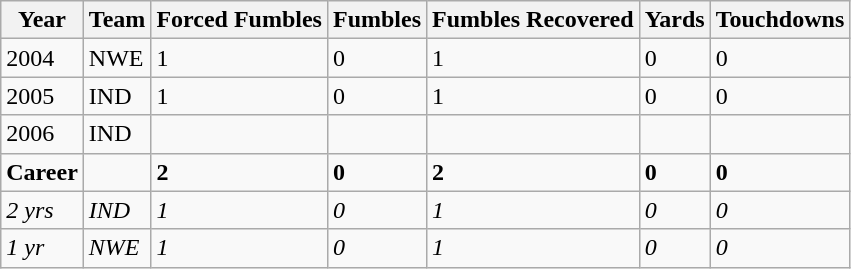<table class="wikitable">
<tr>
<th>Year</th>
<th>Team</th>
<th>Forced Fumbles</th>
<th>Fumbles</th>
<th>Fumbles Recovered</th>
<th>Yards</th>
<th>Touchdowns</th>
</tr>
<tr>
<td>2004</td>
<td>NWE</td>
<td>1</td>
<td>0</td>
<td>1</td>
<td>0</td>
<td>0</td>
</tr>
<tr>
<td>2005</td>
<td>IND</td>
<td>1</td>
<td>0</td>
<td>1</td>
<td>0</td>
<td>0</td>
</tr>
<tr>
<td>2006</td>
<td>IND</td>
<td></td>
<td></td>
<td></td>
<td></td>
<td></td>
</tr>
<tr>
<td><strong>Career</strong></td>
<td></td>
<td><strong>2</strong></td>
<td><strong>0</strong></td>
<td><strong>2</strong></td>
<td><strong>0</strong></td>
<td><strong>0</strong></td>
</tr>
<tr>
<td><em>2 yrs</em></td>
<td><em>IND</em></td>
<td><em>1</em></td>
<td><em>0</em></td>
<td><em>1</em></td>
<td><em>0</em></td>
<td><em>0</em></td>
</tr>
<tr>
<td><em>1 yr</em></td>
<td><em>NWE</em></td>
<td><em>1</em></td>
<td><em>0</em></td>
<td><em>1</em></td>
<td><em>0</em></td>
<td><em>0</em></td>
</tr>
</table>
